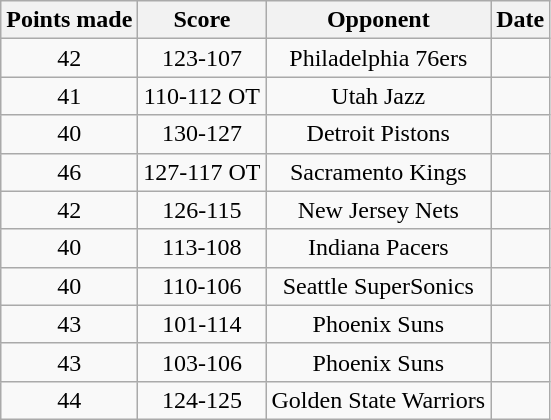<table class="wikitable sortable" style="text-align:center">
<tr>
<th>Points made</th>
<th>Score</th>
<th>Opponent</th>
<th>Date</th>
</tr>
<tr>
<td>42</td>
<td>123-107</td>
<td>Philadelphia 76ers</td>
<td></td>
</tr>
<tr>
<td>41</td>
<td>110-112 OT</td>
<td>Utah Jazz</td>
<td></td>
</tr>
<tr>
<td>40</td>
<td>130-127</td>
<td>Detroit Pistons</td>
<td></td>
</tr>
<tr>
<td>46</td>
<td>127-117 OT</td>
<td>Sacramento Kings</td>
<td></td>
</tr>
<tr>
<td>42</td>
<td>126-115</td>
<td>New Jersey Nets</td>
<td></td>
</tr>
<tr>
<td>40</td>
<td>113-108</td>
<td>Indiana Pacers</td>
<td></td>
</tr>
<tr>
<td>40</td>
<td>110-106</td>
<td>Seattle SuperSonics</td>
<td></td>
</tr>
<tr>
<td>43</td>
<td>101-114</td>
<td>Phoenix Suns</td>
<td></td>
</tr>
<tr>
<td>43</td>
<td>103-106</td>
<td>Phoenix Suns</td>
<td></td>
</tr>
<tr>
<td>44</td>
<td>124-125</td>
<td>Golden State Warriors</td>
<td></td>
</tr>
</table>
